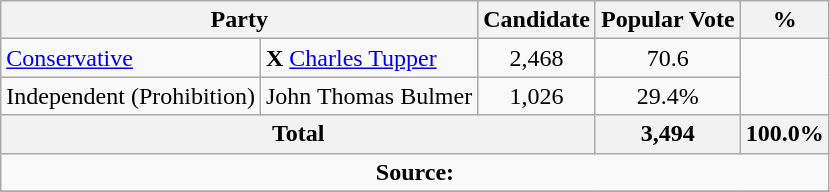<table class="wikitable">
<tr>
<th colspan="2">Party</th>
<th>Candidate</th>
<th>Popular Vote</th>
<th>%</th>
</tr>
<tr>
<td><a href='#'>Conservative</a></td>
<td> <strong>X</strong> <a href='#'>Charles Tupper</a></td>
<td align=center>2,468</td>
<td align=center>70.6</td>
</tr>
<tr>
<td>Independent (Prohibition)</td>
<td>John Thomas Bulmer</td>
<td align=center>1,026</td>
<td align=center>29.4%</td>
</tr>
<tr>
<th colspan=3 align=center>Total</th>
<th align=right>3,494</th>
<th align=right>100.0%</th>
</tr>
<tr>
<td align="center" colspan=5><strong>Source:</strong> </td>
</tr>
<tr>
</tr>
</table>
